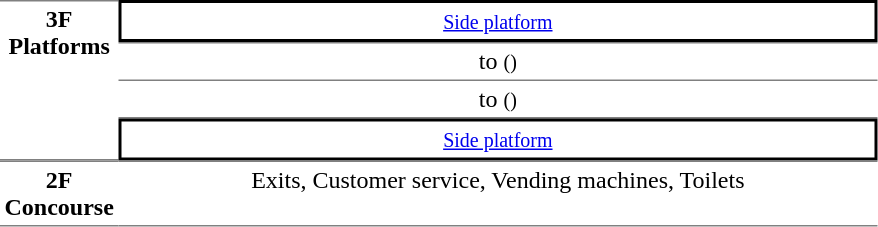<table table border=0 cellspacing=0 cellpadding=3>
<tr>
<td style="border-bottom:solid 1px gray;border-top:solid 1px gray;text-align:center" rowspan="4" valign=top width=50><strong>3F<br>Platforms</strong></td>
<td style="border-right:solid 2px black;border-left:solid 2px black;border-top:solid 2px black;border-bottom:solid 2px black;text-align:center;"><small><a href='#'>Side platform</a></small></td>
</tr>
<tr>
<td style="border-bottom:solid 1px gray;border-top:solid 1px gray;text-align:center;">  to  <small>()</small></td>
</tr>
<tr>
<td style="border-bottom:solid 1px gray;text-align:center;"> to  <small>() </small></td>
</tr>
<tr>
<td style="border-right:solid 2px black;border-left:solid 2px black;border-top:solid 2px black;border-bottom:solid 2px black;text-align:center;"><small><a href='#'>Side platform</a></small></td>
</tr>
<tr>
<td style="border-bottom:solid 1px gray; border-top:solid 1px gray;text-align:center" valign=top><strong>2F<br>Concourse</strong></td>
<td style="border-bottom:solid 1px gray; border-top:solid 1px gray;text-align:center" valign=top width=500>Exits, Customer service, Vending machines, Toilets</td>
</tr>
</table>
